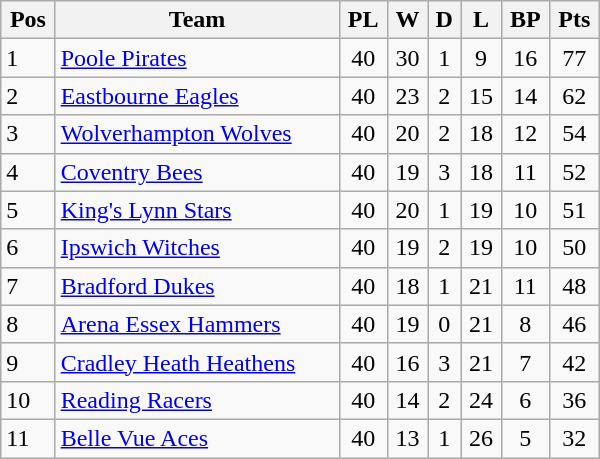<table class=wikitable width="400">
<tr>
<th>Pos</th>
<th>Team</th>
<th>PL</th>
<th>W</th>
<th>D</th>
<th>L</th>
<th>BP</th>
<th>Pts</th>
</tr>
<tr>
<td>1</td>
<td><a href='#'>Poole Pirates</a></td>
<td align="center">40</td>
<td align="center">30</td>
<td align="center">1</td>
<td align="center">9</td>
<td align="center">16</td>
<td align="center">77</td>
</tr>
<tr>
<td>2</td>
<td><a href='#'>Eastbourne Eagles</a></td>
<td align="center">40</td>
<td align="center">23</td>
<td align="center">2</td>
<td align="center">15</td>
<td align="center">14</td>
<td align="center">62</td>
</tr>
<tr>
<td>3</td>
<td><a href='#'>Wolverhampton Wolves</a></td>
<td align="center">40</td>
<td align="center">20</td>
<td align="center">2</td>
<td align="center">18</td>
<td align="center">12</td>
<td align="center">54</td>
</tr>
<tr>
<td>4</td>
<td><a href='#'>Coventry Bees</a></td>
<td align="center">40</td>
<td align="center">19</td>
<td align="center">3</td>
<td align="center">18</td>
<td align="center">11</td>
<td align="center">52</td>
</tr>
<tr>
<td>5</td>
<td><a href='#'>King's Lynn Stars</a></td>
<td align="center">40</td>
<td align="center">20</td>
<td align="center">1</td>
<td align="center">19</td>
<td align="center">10</td>
<td align="center">51</td>
</tr>
<tr>
<td>6</td>
<td><a href='#'>Ipswich Witches</a></td>
<td align="center">40</td>
<td align="center">19</td>
<td align="center">2</td>
<td align="center">19</td>
<td align="center">10</td>
<td align="center">50</td>
</tr>
<tr>
<td>7</td>
<td><a href='#'>Bradford Dukes</a></td>
<td align="center">40</td>
<td align="center">18</td>
<td align="center">1</td>
<td align="center">21</td>
<td align="center">11</td>
<td align="center">48</td>
</tr>
<tr>
<td>8</td>
<td><a href='#'>Arena Essex Hammers</a></td>
<td align="center">40</td>
<td align="center">19</td>
<td align="center">0</td>
<td align="center">21</td>
<td align="center">8</td>
<td align="center">46</td>
</tr>
<tr>
<td>9</td>
<td><a href='#'>Cradley Heath Heathens</a></td>
<td align="center">40</td>
<td align="center">16</td>
<td align="center">3</td>
<td align="center">21</td>
<td align="center">7</td>
<td align="center">42</td>
</tr>
<tr>
<td>10</td>
<td><a href='#'>Reading Racers</a></td>
<td align="center">40</td>
<td align="center">14</td>
<td align="center">2</td>
<td align="center">24</td>
<td align="center">6</td>
<td align="center">36</td>
</tr>
<tr>
<td>11</td>
<td><a href='#'>Belle Vue Aces</a></td>
<td align="center">40</td>
<td align="center">13</td>
<td align="center">1</td>
<td align="center">26</td>
<td align="center">5</td>
<td align="center">32</td>
</tr>
</table>
